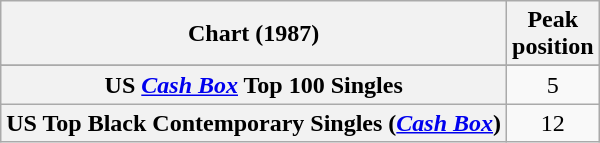<table class="wikitable sortable plainrowheaders" style="text-align:center">
<tr>
<th scope="col">Chart (1987)</th>
<th scope="col">Peak<br>position</th>
</tr>
<tr>
</tr>
<tr>
</tr>
<tr>
</tr>
<tr>
</tr>
<tr>
</tr>
<tr>
<th scope="row">US <em><a href='#'>Cash Box</a></em> Top 100 Singles</th>
<td>5</td>
</tr>
<tr>
<th scope="row">US Top Black Contemporary Singles (<em><a href='#'>Cash Box</a></em>)</th>
<td>12</td>
</tr>
</table>
